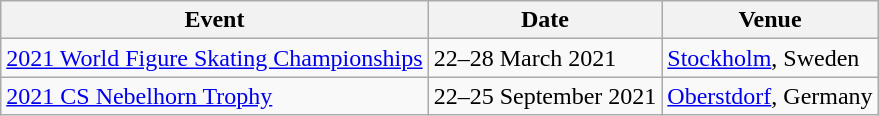<table class="wikitable">
<tr>
<th>Event</th>
<th>Date</th>
<th>Venue</th>
</tr>
<tr>
<td><a href='#'>2021 World Figure Skating Championships</a></td>
<td>22–28 March 2021</td>
<td><a href='#'>Stockholm</a>, Sweden</td>
</tr>
<tr>
<td><a href='#'>2021 CS Nebelhorn Trophy</a></td>
<td>22–25 September 2021</td>
<td><a href='#'>Oberstdorf</a>, Germany</td>
</tr>
</table>
